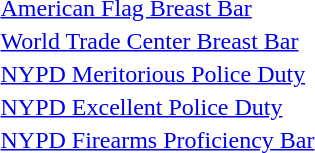<table>
<tr>
<td></td>
<td><a href='#'>American Flag Breast Bar</a></td>
</tr>
<tr>
<td></td>
<td><a href='#'>World Trade Center Breast Bar</a></td>
</tr>
<tr>
<td></td>
<td><a href='#'>NYPD Meritorious Police Duty</a></td>
</tr>
<tr>
<td></td>
<td><a href='#'>NYPD Excellent Police Duty</a></td>
</tr>
<tr>
<td></td>
<td><a href='#'>NYPD Firearms Proficiency Bar</a></td>
</tr>
</table>
